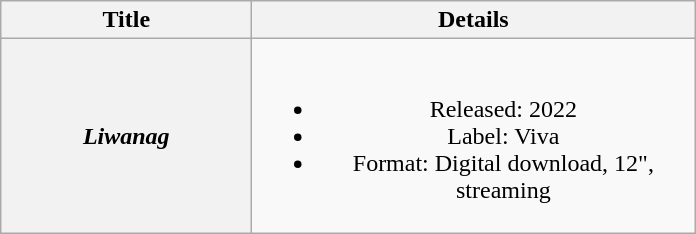<table class="wikitable plainrowheaders" style="text-align:center;">
<tr>
<th scope="col" style="width:10em;">Title</th>
<th scope="col" style="width:18em;">Details</th>
</tr>
<tr>
<th scope="row"><em>Liwanag</em></th>
<td><br><ul><li>Released: 2022</li><li>Label: Viva</li><li>Format: Digital download, 12", streaming</li></ul></td>
</tr>
</table>
